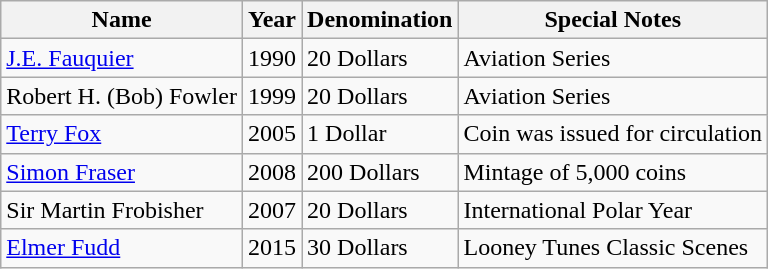<table class="wikitable">
<tr>
<th>Name</th>
<th>Year</th>
<th>Denomination</th>
<th>Special Notes</th>
</tr>
<tr>
<td><a href='#'>J.E. Fauquier</a></td>
<td>1990</td>
<td>20 Dollars</td>
<td>Aviation Series</td>
</tr>
<tr>
<td>Robert H. (Bob) Fowler </td>
<td>1999</td>
<td>20 Dollars</td>
<td>Aviation Series</td>
</tr>
<tr>
<td><a href='#'>Terry Fox</a></td>
<td>2005</td>
<td>1 Dollar</td>
<td>Coin was issued for circulation</td>
</tr>
<tr>
<td><a href='#'>Simon Fraser</a></td>
<td>2008</td>
<td>200 Dollars</td>
<td>Mintage of 5,000 coins</td>
</tr>
<tr>
<td>Sir Martin Frobisher</td>
<td>2007</td>
<td>20 Dollars</td>
<td>International Polar Year</td>
</tr>
<tr>
<td><a href='#'>Elmer Fudd</a></td>
<td>2015</td>
<td>30 Dollars</td>
<td>Looney Tunes Classic Scenes</td>
</tr>
</table>
